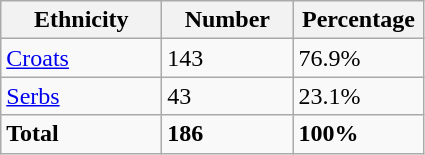<table class="wikitable">
<tr>
<th width="100px">Ethnicity</th>
<th width="80px">Number</th>
<th width="80px">Percentage</th>
</tr>
<tr>
<td><a href='#'>Croats</a></td>
<td>143</td>
<td>76.9%</td>
</tr>
<tr>
<td><a href='#'>Serbs</a></td>
<td>43</td>
<td>23.1%</td>
</tr>
<tr>
<td><strong>Total</strong></td>
<td><strong>186</strong></td>
<td><strong>100%</strong></td>
</tr>
</table>
